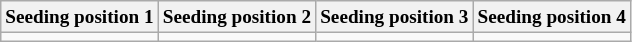<table class="wikitable" style="font-size:80%">
<tr>
<th width=25%>Seeding position 1</th>
<th width=25%>Seeding position 2</th>
<th width=25%>Seeding position 3</th>
<th width=25%>Seeding position 4</th>
</tr>
<tr>
<td valign=top></td>
<td valign=top></td>
<td valign=top></td>
<td valign=top></td>
</tr>
</table>
